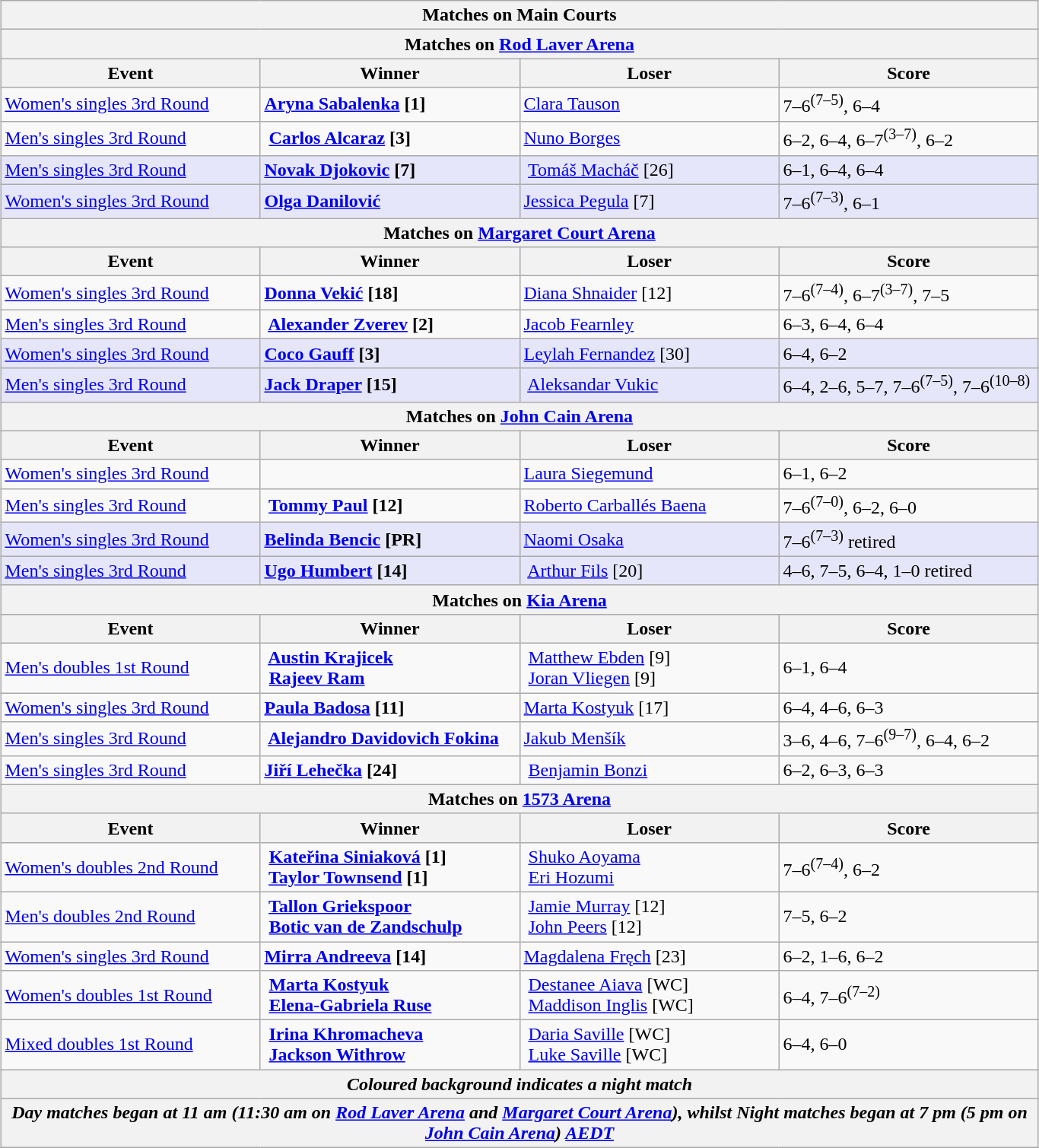<table class="wikitable collapsible uncollapsed" style="margin:auto;">
<tr>
<th colspan=4><strong>Matches on Main Courts</strong></th>
</tr>
<tr>
<th colspan=4><strong>Matches on <a href='#'>Rod Laver Arena</a></strong></th>
</tr>
<tr>
<th style="width:220px;">Event</th>
<th style="width:220px;">Winner</th>
<th style="width:220px;">Loser</th>
<th style="width:220px;">Score</th>
</tr>
<tr>
<td><a href='#'>Women's singles 3rd Round</a></td>
<td><strong> <a href='#'>Aryna Sabalenka</a> [1]</strong></td>
<td> <a href='#'>Clara Tauson</a></td>
<td>7–6<sup>(7–5)</sup>, 6–4</td>
</tr>
<tr>
<td><a href='#'>Men's singles 3rd Round</a></td>
<td><strong> <a href='#'>Carlos Alcaraz</a> [3]</strong></td>
<td> <a href='#'>Nuno Borges</a></td>
<td>6–2, 6–4, 6–7<sup>(3–7)</sup>, 6–2</td>
</tr>
<tr bgcolor=lavender>
<td><a href='#'>Men's singles 3rd Round</a></td>
<td><strong> <a href='#'>Novak Djokovic</a> [7]</strong></td>
<td> <a href='#'>Tomáš Macháč</a> [26]</td>
<td>6–1, 6–4, 6–4</td>
</tr>
<tr bgcolor=lavender>
<td><a href='#'>Women's singles 3rd Round</a></td>
<td><strong> <a href='#'>Olga Danilović</a></strong></td>
<td> <a href='#'>Jessica Pegula</a> [7]</td>
<td>7–6<sup>(7–3)</sup>, 6–1</td>
</tr>
<tr>
<th colspan=4><strong>Matches on <a href='#'>Margaret Court Arena</a></strong></th>
</tr>
<tr>
<th style="width:220px;">Event</th>
<th style="width:220px;">Winner</th>
<th style="width:220px;">Loser</th>
<th style="width:220px;">Score</th>
</tr>
<tr>
<td><a href='#'>Women's singles 3rd Round</a></td>
<td><strong> <a href='#'>Donna Vekić</a> [18]</strong></td>
<td> <a href='#'>Diana Shnaider</a> [12]</td>
<td>7–6<sup>(7–4)</sup>, 6–7<sup>(3–7)</sup>, 7–5</td>
</tr>
<tr>
<td><a href='#'>Men's singles 3rd Round</a></td>
<td><strong> <a href='#'>Alexander Zverev</a> [2]</strong></td>
<td> <a href='#'>Jacob Fearnley</a></td>
<td>6–3, 6–4, 6–4</td>
</tr>
<tr bgcolor=lavender>
<td><a href='#'>Women's singles 3rd Round</a></td>
<td><strong> <a href='#'>Coco Gauff</a> [3]</strong></td>
<td> <a href='#'>Leylah Fernandez</a> [30]</td>
<td>6–4, 6–2</td>
</tr>
<tr bgcolor=lavender>
<td><a href='#'>Men's singles 3rd Round</a></td>
<td><strong> <a href='#'>Jack Draper</a> [15]</strong></td>
<td> <a href='#'>Aleksandar Vukic</a></td>
<td>6–4, 2–6, 5–7, 7–6<sup>(7–5)</sup>, 7–6<sup>(10–8)</sup></td>
</tr>
<tr>
<th colspan=4><strong>Matches on <a href='#'>John Cain Arena</a></strong></th>
</tr>
<tr>
<th style="width:220px;">Event</th>
<th style="width:220px;">Winner</th>
<th style="width:220px;">Loser</th>
<th style="width:220px;">Score</th>
</tr>
<tr>
<td><a href='#'>Women's singles 3rd Round</a></td>
<td><strong></strong></td>
<td> <a href='#'>Laura Siegemund</a></td>
<td>6–1, 6–2</td>
</tr>
<tr>
<td><a href='#'>Men's singles 3rd Round</a></td>
<td><strong> <a href='#'>Tommy Paul</a> [12]</strong></td>
<td> <a href='#'>Roberto Carballés Baena</a></td>
<td>7–6<sup>(7–0)</sup>, 6–2, 6–0</td>
</tr>
<tr bgcolor=lavender>
<td><a href='#'>Women's singles 3rd Round</a></td>
<td><strong> <a href='#'>Belinda Bencic</a> [PR]</strong></td>
<td> <a href='#'>Naomi Osaka</a></td>
<td>7–6<sup>(7–3)</sup> retired</td>
</tr>
<tr bgcolor=lavender>
<td><a href='#'>Men's singles 3rd Round</a></td>
<td><strong> <a href='#'>Ugo Humbert</a> [14]</strong></td>
<td> <a href='#'>Arthur Fils</a> [20]</td>
<td>4–6, 7–5, 6–4, 1–0 retired</td>
</tr>
<tr>
<th colspan=4><strong>Matches on <a href='#'>Kia Arena</a></strong></th>
</tr>
<tr>
<th style="width:220px;">Event</th>
<th style="width:220px;">Winner</th>
<th style="width:220px;">Loser</th>
<th style="width:220px;">Score</th>
</tr>
<tr>
<td><a href='#'>Men's doubles 1st Round</a></td>
<td><strong> <a href='#'>Austin Krajicek</a> <br>  <a href='#'>Rajeev Ram</a></strong></td>
<td> <a href='#'>Matthew Ebden</a> [9] <br>  <a href='#'>Joran Vliegen</a> [9]</td>
<td>6–1, 6–4</td>
</tr>
<tr>
<td><a href='#'>Women's singles 3rd Round</a></td>
<td><strong> <a href='#'>Paula Badosa</a> [11]</strong></td>
<td> <a href='#'>Marta Kostyuk</a> [17]</td>
<td>6–4, 4–6, 6–3</td>
</tr>
<tr>
<td><a href='#'>Men's singles 3rd Round</a></td>
<td><strong> <a href='#'>Alejandro Davidovich Fokina</a></strong></td>
<td> <a href='#'>Jakub Menšík</a></td>
<td>3–6, 4–6, 7–6<sup>(9–7)</sup>, 6–4, 6–2</td>
</tr>
<tr>
<td><a href='#'>Men's singles 3rd Round</a></td>
<td><strong> <a href='#'>Jiří Lehečka</a> [24]</strong></td>
<td> <a href='#'>Benjamin Bonzi</a></td>
<td>6–2, 6–3, 6–3</td>
</tr>
<tr>
<th colspan=4><strong>Matches on <a href='#'>1573 Arena</a></strong></th>
</tr>
<tr>
<th style="width:220px;">Event</th>
<th style="width:220px;">Winner</th>
<th style="width:220px;">Loser</th>
<th style="width:220px;">Score</th>
</tr>
<tr>
<td><a href='#'>Women's doubles 2nd Round</a></td>
<td><strong> <a href='#'>Kateřina Siniaková</a> [1] <br>   <a href='#'>Taylor Townsend</a> [1]</strong></td>
<td> <a href='#'>Shuko Aoyama</a> <br>   <a href='#'>Eri Hozumi</a></td>
<td>7–6<sup>(7–4)</sup>, 6–2</td>
</tr>
<tr>
<td><a href='#'>Men's doubles 2nd Round</a></td>
<td><strong> <a href='#'>Tallon Griekspoor</a><br> <a href='#'>Botic van de Zandschulp</a></strong></td>
<td> <a href='#'>Jamie Murray</a> [12]<br> <a href='#'>John Peers</a> [12]</td>
<td>7–5, 6–2</td>
</tr>
<tr>
<td><a href='#'>Women's singles 3rd Round</a></td>
<td><strong> <a href='#'>Mirra Andreeva</a> [14]</strong></td>
<td> <a href='#'>Magdalena Fręch</a> [23]</td>
<td>6–2, 1–6, 6–2</td>
</tr>
<tr>
<td><a href='#'>Women's doubles 1st Round</a></td>
<td><strong> <a href='#'>Marta Kostyuk</a><br> <a href='#'>Elena-Gabriela Ruse</a></strong></td>
<td> <a href='#'>Destanee Aiava</a> [WC]<br> <a href='#'>Maddison Inglis</a> [WC]</td>
<td>6–4, 7–6<sup>(7–2)</sup></td>
</tr>
<tr>
<td><a href='#'>Mixed doubles 1st Round</a></td>
<td><strong> <a href='#'>Irina Khromacheva</a><br> <a href='#'>Jackson Withrow</a></strong></td>
<td> <a href='#'>Daria Saville</a> [WC]<br> <a href='#'>Luke Saville</a> [WC]</td>
<td>6–4, 6–0</td>
</tr>
<tr>
<th colspan=4><em>Coloured background indicates a night match</em></th>
</tr>
<tr>
<th colspan=4><em>Day matches began at 11 am (11:30 am on <a href='#'>Rod Laver Arena</a> and <a href='#'>Margaret Court Arena</a>), whilst Night matches began at 7 pm (5 pm on <a href='#'>John Cain Arena</a>) <a href='#'>AEDT</a></em></th>
</tr>
</table>
